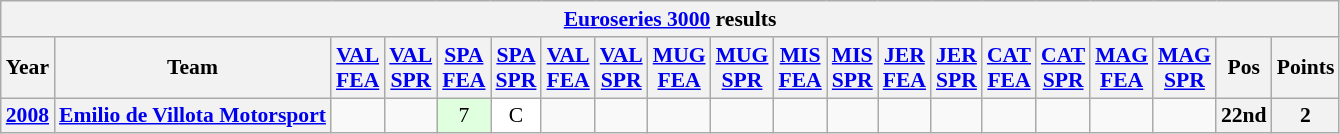<table class="wikitable" style="text-align:center; font-size:90%">
<tr>
<th colspan=45><a href='#'>Euroseries 3000</a> results</th>
</tr>
<tr valign="top">
<th valign=middle>Year</th>
<th valign=middle>Team</th>
<th><a href='#'>VAL<br>FEA</a></th>
<th><a href='#'>VAL<br>SPR</a></th>
<th><a href='#'>SPA<br>FEA</a></th>
<th><a href='#'>SPA<br>SPR</a></th>
<th><a href='#'>VAL<br>FEA</a></th>
<th><a href='#'>VAL<br>SPR</a></th>
<th><a href='#'>MUG<br>FEA</a></th>
<th><a href='#'>MUG<br>SPR</a></th>
<th><a href='#'>MIS<br>FEA</a></th>
<th><a href='#'>MIS<br>SPR</a></th>
<th><a href='#'>JER<br>FEA</a></th>
<th><a href='#'>JER<br>SPR</a></th>
<th><a href='#'>CAT<br>FEA</a></th>
<th><a href='#'>CAT<br>SPR</a></th>
<th><a href='#'>MAG<br>FEA</a></th>
<th><a href='#'>MAG<br>SPR</a></th>
<th valign=middle>Pos</th>
<th valign=middle>Points</th>
</tr>
<tr>
<th><a href='#'>2008</a></th>
<th><a href='#'>Emilio de Villota Motorsport</a></th>
<td></td>
<td></td>
<td style="background:#dfffdf;">7</td>
<td style="background:#ffffff;">C</td>
<td></td>
<td></td>
<td></td>
<td></td>
<td></td>
<td></td>
<td></td>
<td></td>
<td></td>
<td></td>
<td></td>
<td></td>
<th>22nd</th>
<th>2</th>
</tr>
</table>
